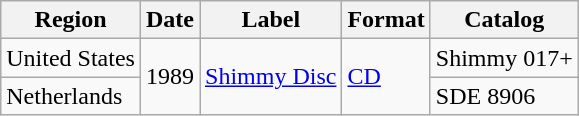<table class="wikitable">
<tr>
<th>Region</th>
<th>Date</th>
<th>Label</th>
<th>Format</th>
<th>Catalog</th>
</tr>
<tr>
<td>United States</td>
<td rowspan="2">1989</td>
<td rowspan="2"><a href='#'>Shimmy Disc</a></td>
<td rowspan="2"><a href='#'>CD</a></td>
<td>Shimmy 017+</td>
</tr>
<tr>
<td>Netherlands</td>
<td>SDE 8906</td>
</tr>
</table>
